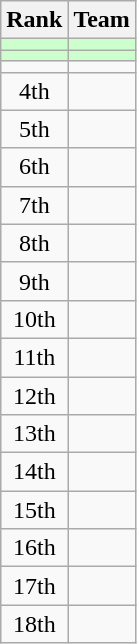<table class=wikitable style="text-align:center;">
<tr>
<th>Rank</th>
<th>Team</th>
</tr>
<tr bgcolor=#ccffcc>
<td></td>
<td align=left></td>
</tr>
<tr bgcolor=#ccffcc>
<td></td>
<td align=left></td>
</tr>
<tr>
<td></td>
<td align=left></td>
</tr>
<tr>
<td>4th</td>
<td align=left></td>
</tr>
<tr>
<td>5th</td>
<td align=left></td>
</tr>
<tr>
<td>6th</td>
<td align=left></td>
</tr>
<tr>
<td>7th</td>
<td align=left></td>
</tr>
<tr>
<td>8th</td>
<td align=left></td>
</tr>
<tr>
<td>9th</td>
<td align=left></td>
</tr>
<tr>
<td>10th</td>
<td align=left></td>
</tr>
<tr>
<td>11th</td>
<td align=left></td>
</tr>
<tr>
<td>12th</td>
<td align=left></td>
</tr>
<tr>
<td>13th</td>
<td align=left></td>
</tr>
<tr>
<td>14th</td>
<td align=left></td>
</tr>
<tr>
<td>15th</td>
<td align=left></td>
</tr>
<tr>
<td>16th</td>
<td align=left></td>
</tr>
<tr>
<td>17th</td>
<td align=left></td>
</tr>
<tr>
<td>18th</td>
<td align=left></td>
</tr>
</table>
